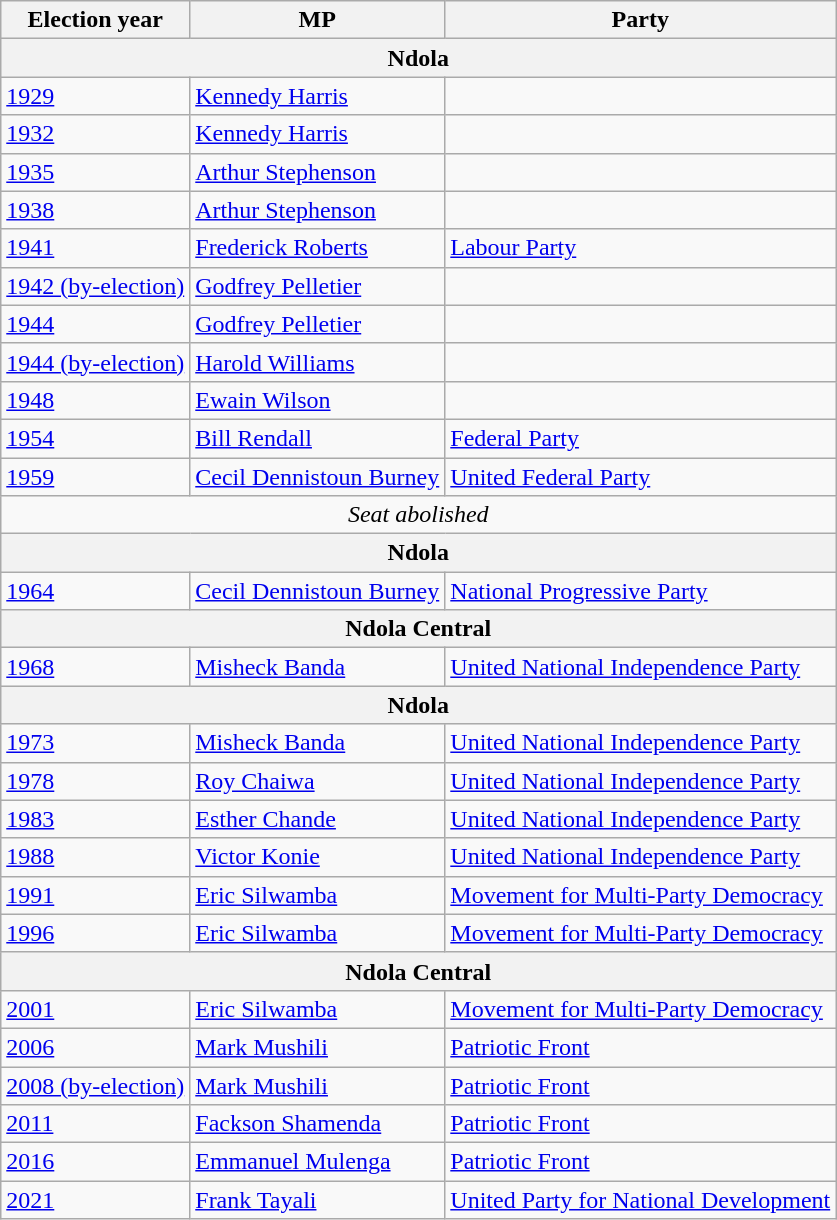<table class=wikitable>
<tr>
<th>Election year</th>
<th>MP</th>
<th>Party</th>
</tr>
<tr>
<th colspan=3>Ndola</th>
</tr>
<tr>
<td><a href='#'>1929</a></td>
<td><a href='#'>Kennedy Harris</a></td>
<td></td>
</tr>
<tr>
<td><a href='#'>1932</a></td>
<td><a href='#'>Kennedy Harris</a></td>
<td></td>
</tr>
<tr>
<td><a href='#'>1935</a></td>
<td><a href='#'>Arthur Stephenson</a></td>
<td></td>
</tr>
<tr>
<td><a href='#'>1938</a></td>
<td><a href='#'>Arthur Stephenson</a></td>
<td></td>
</tr>
<tr>
<td><a href='#'>1941</a></td>
<td><a href='#'>Frederick Roberts</a></td>
<td><a href='#'>Labour Party</a></td>
</tr>
<tr>
<td><a href='#'>1942 (by-election)</a></td>
<td><a href='#'>Godfrey Pelletier</a></td>
<td></td>
</tr>
<tr>
<td><a href='#'>1944</a></td>
<td><a href='#'>Godfrey Pelletier</a></td>
<td></td>
</tr>
<tr>
<td><a href='#'>1944 (by-election)</a></td>
<td><a href='#'>Harold Williams</a></td>
<td></td>
</tr>
<tr>
<td><a href='#'>1948</a></td>
<td><a href='#'>Ewain Wilson</a></td>
<td></td>
</tr>
<tr>
<td><a href='#'>1954</a></td>
<td><a href='#'>Bill Rendall</a></td>
<td><a href='#'>Federal Party</a></td>
</tr>
<tr>
<td><a href='#'>1959</a></td>
<td><a href='#'>Cecil Dennistoun Burney</a></td>
<td><a href='#'>United Federal Party</a></td>
</tr>
<tr>
<td colspan=3 align=center><em>Seat abolished</em></td>
</tr>
<tr>
<th colspan=3>Ndola</th>
</tr>
<tr>
<td><a href='#'>1964</a></td>
<td><a href='#'>Cecil Dennistoun Burney</a></td>
<td><a href='#'>National Progressive Party</a></td>
</tr>
<tr>
<th colspan=3>Ndola Central</th>
</tr>
<tr>
<td><a href='#'>1968</a></td>
<td><a href='#'>Misheck Banda</a></td>
<td><a href='#'>United National Independence Party</a></td>
</tr>
<tr>
<th colspan=3>Ndola</th>
</tr>
<tr>
<td><a href='#'>1973</a></td>
<td><a href='#'>Misheck Banda</a></td>
<td><a href='#'>United National Independence Party</a></td>
</tr>
<tr>
<td><a href='#'>1978</a></td>
<td><a href='#'>Roy Chaiwa</a></td>
<td><a href='#'>United National Independence Party</a></td>
</tr>
<tr>
<td><a href='#'>1983</a></td>
<td><a href='#'>Esther Chande</a></td>
<td><a href='#'>United National Independence Party</a></td>
</tr>
<tr>
<td><a href='#'>1988</a></td>
<td><a href='#'>Victor Konie</a></td>
<td><a href='#'>United National Independence Party</a></td>
</tr>
<tr>
<td><a href='#'>1991</a></td>
<td><a href='#'>Eric Silwamba</a></td>
<td><a href='#'>Movement for Multi-Party Democracy</a></td>
</tr>
<tr>
<td><a href='#'>1996</a></td>
<td><a href='#'>Eric Silwamba</a></td>
<td><a href='#'>Movement for Multi-Party Democracy</a></td>
</tr>
<tr>
<th colspan=3>Ndola Central</th>
</tr>
<tr>
<td><a href='#'>2001</a></td>
<td><a href='#'>Eric Silwamba</a></td>
<td><a href='#'>Movement for Multi-Party Democracy</a></td>
</tr>
<tr>
<td><a href='#'>2006</a></td>
<td><a href='#'>Mark Mushili</a></td>
<td><a href='#'>Patriotic Front</a></td>
</tr>
<tr>
<td><a href='#'>2008 (by-election)</a></td>
<td><a href='#'>Mark Mushili</a></td>
<td><a href='#'>Patriotic Front</a></td>
</tr>
<tr>
<td><a href='#'>2011</a></td>
<td><a href='#'>Fackson Shamenda</a></td>
<td><a href='#'>Patriotic Front</a></td>
</tr>
<tr>
<td><a href='#'>2016</a></td>
<td><a href='#'>Emmanuel Mulenga</a></td>
<td><a href='#'>Patriotic Front</a></td>
</tr>
<tr>
<td><a href='#'>2021</a></td>
<td><a href='#'>Frank Tayali</a></td>
<td><a href='#'>United Party for National Development</a></td>
</tr>
</table>
